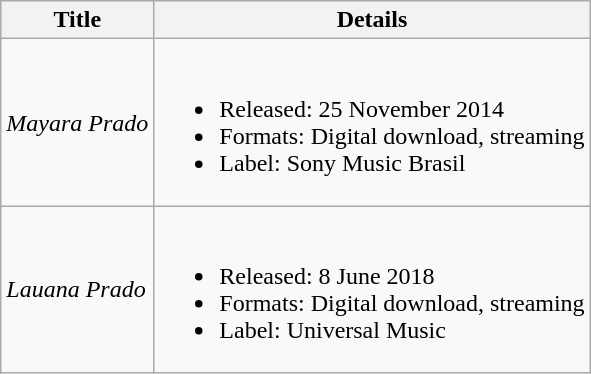<table class="wikitable">
<tr>
<th>Title</th>
<th>Details</th>
</tr>
<tr>
<td><em>Mayara Prado</em></td>
<td><br><ul><li>Released: 25 November 2014</li><li>Formats: Digital download, streaming</li><li>Label: Sony Music Brasil</li></ul></td>
</tr>
<tr>
<td><em>Lauana Prado</em></td>
<td><br><ul><li>Released: 8 June 2018</li><li>Formats: Digital download, streaming</li><li>Label: Universal Music</li></ul></td>
</tr>
</table>
